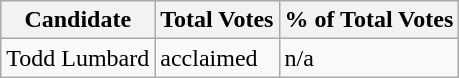<table class="wikitable">
<tr>
<th>Candidate</th>
<th>Total Votes</th>
<th>% of Total Votes</th>
</tr>
<tr>
<td>Todd Lumbard</td>
<td>acclaimed</td>
<td>n/a</td>
</tr>
</table>
